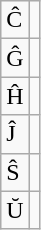<table class="wikitable floatleft">
<tr>
<td center>Ĉ</td>
<td></td>
</tr>
<tr>
<td>Ĝ</td>
<td></td>
</tr>
<tr>
<td>Ĥ</td>
<td></td>
</tr>
<tr>
<td>Ĵ</td>
<td></td>
</tr>
<tr>
<td>Ŝ</td>
<td></td>
</tr>
<tr>
<td>Ŭ</td>
<td></td>
</tr>
</table>
